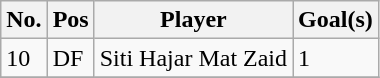<table class="wikitable">
<tr>
<th>No.</th>
<th>Pos</th>
<th>Player</th>
<th>Goal(s)</th>
</tr>
<tr>
<td rowspan="1">10</td>
<td>DF</td>
<td>Siti Hajar Mat Zaid</td>
<td>1</td>
</tr>
<tr>
</tr>
</table>
